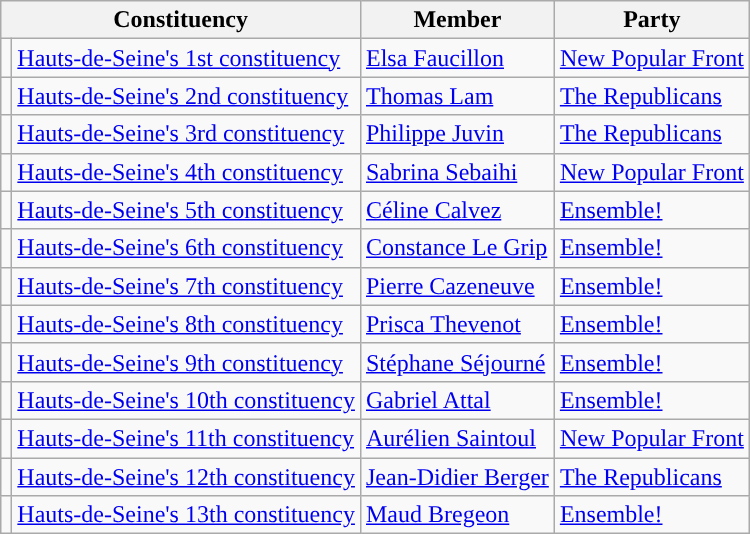<table class="wikitable">
<tr>
<th colspan="2">Constituency</th>
<th>Member</th>
<th>Party</th>
</tr>
<tr>
<td style="background-color: "></td>
<td><a href='#'>Hauts-de-Seine's 1st constituency</a></td>
<td><a href='#'>Elsa Faucillon</a></td>
<td><a href='#'>New Popular Front</a></td>
</tr>
<tr>
<td style="background-color: "></td>
<td><a href='#'>Hauts-de-Seine's 2nd constituency</a></td>
<td><a href='#'>Thomas Lam</a></td>
<td><a href='#'>The Republicans</a></td>
</tr>
<tr>
<td style="background-color: "></td>
<td><a href='#'>Hauts-de-Seine's 3rd constituency</a></td>
<td><a href='#'>Philippe Juvin</a></td>
<td><a href='#'>The Republicans</a></td>
</tr>
<tr>
<td style="background-color: "></td>
<td><a href='#'>Hauts-de-Seine's 4th constituency</a></td>
<td><a href='#'>Sabrina Sebaihi</a></td>
<td><a href='#'>New Popular Front</a></td>
</tr>
<tr>
<td style="background-color: "></td>
<td><a href='#'>Hauts-de-Seine's 5th constituency</a></td>
<td><a href='#'>Céline Calvez</a></td>
<td><a href='#'>Ensemble!</a></td>
</tr>
<tr>
<td style="background-color: "></td>
<td><a href='#'>Hauts-de-Seine's 6th constituency</a></td>
<td><a href='#'>Constance Le Grip</a></td>
<td><a href='#'>Ensemble!</a></td>
</tr>
<tr>
<td style="background-color: "></td>
<td><a href='#'>Hauts-de-Seine's 7th constituency</a></td>
<td><a href='#'>Pierre Cazeneuve</a></td>
<td><a href='#'>Ensemble!</a></td>
</tr>
<tr>
<td style="background-color: "></td>
<td><a href='#'>Hauts-de-Seine's 8th constituency</a></td>
<td><a href='#'>Prisca Thevenot</a></td>
<td><a href='#'>Ensemble!</a></td>
</tr>
<tr>
<td style="background-color: "></td>
<td><a href='#'>Hauts-de-Seine's 9th constituency</a></td>
<td><a href='#'>Stéphane Séjourné</a></td>
<td><a href='#'>Ensemble!</a></td>
</tr>
<tr>
<td style="background-color: "></td>
<td><a href='#'>Hauts-de-Seine's 10th constituency</a></td>
<td><a href='#'>Gabriel Attal</a></td>
<td><a href='#'>Ensemble!</a></td>
</tr>
<tr>
<td style="background-color: "></td>
<td><a href='#'>Hauts-de-Seine's 11th constituency</a></td>
<td><a href='#'>Aurélien Saintoul</a></td>
<td><a href='#'>New Popular Front</a></td>
</tr>
<tr>
<td style="background-color: "></td>
<td><a href='#'>Hauts-de-Seine's 12th constituency</a></td>
<td><a href='#'>Jean-Didier Berger</a></td>
<td><a href='#'>The Republicans</a></td>
</tr>
<tr>
<td style="background-color: "></td>
<td><a href='#'>Hauts-de-Seine's 13th constituency</a></td>
<td><a href='#'>Maud Bregeon</a></td>
<td><a href='#'>Ensemble!</a></td>
</tr>
</table>
